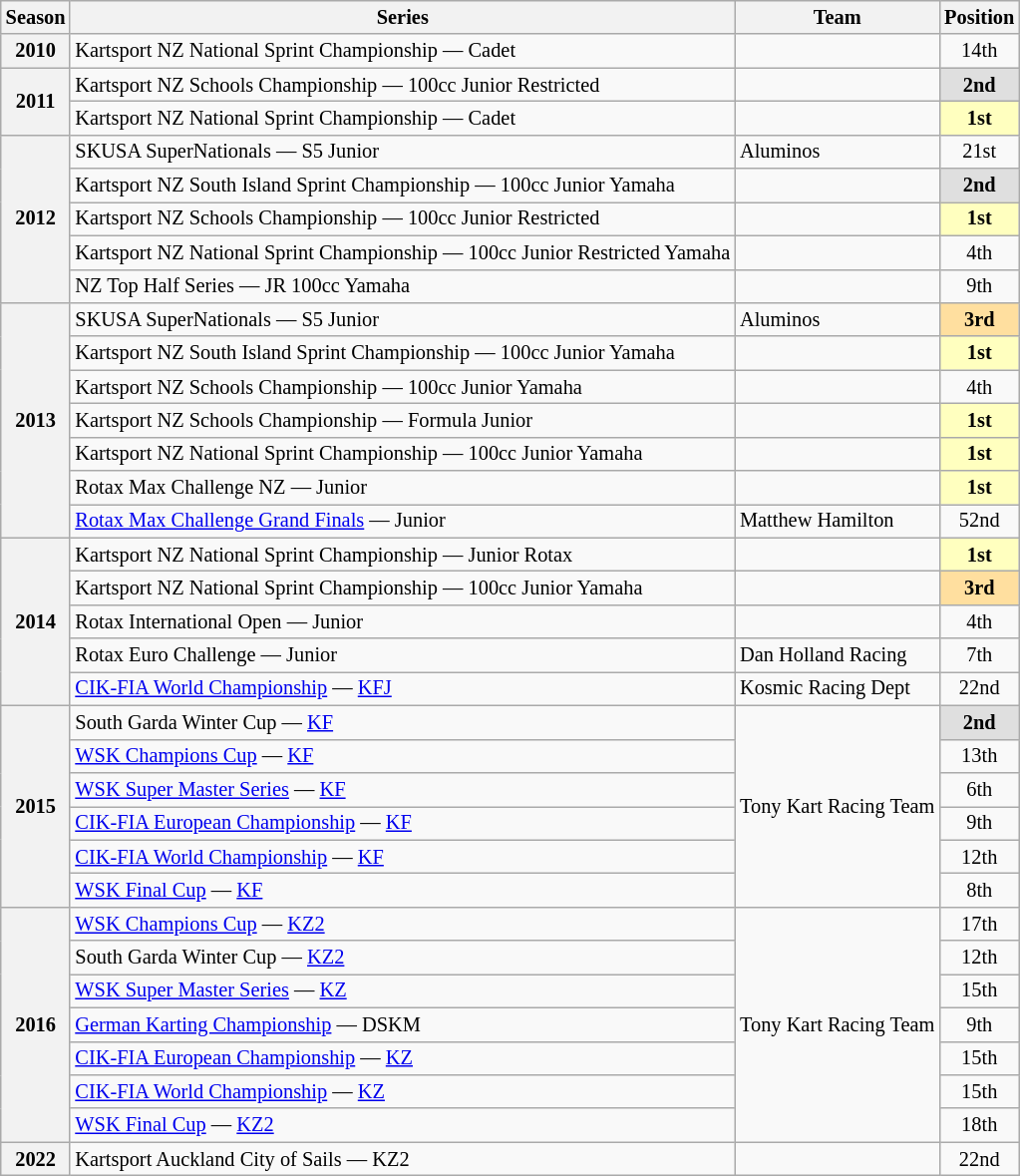<table class="wikitable" style="font-size: 85%; text-align:center">
<tr>
<th>Season</th>
<th>Series</th>
<th>Team</th>
<th>Position</th>
</tr>
<tr>
<th>2010</th>
<td align="left">Kartsport NZ National Sprint Championship — Cadet</td>
<td align="left"></td>
<td>14th</td>
</tr>
<tr>
<th rowspan="2">2011</th>
<td align="left">Kartsport NZ Schools Championship — 100cc Junior Restricted</td>
<td align="left"></td>
<td style="background:#DFDFDF;"><strong>2nd</strong></td>
</tr>
<tr>
<td align="left">Kartsport NZ National Sprint Championship — Cadet</td>
<td align="left"></td>
<td style="background:#FFFFBF;"><strong>1st</strong></td>
</tr>
<tr>
<th rowspan="5">2012</th>
<td align="left">SKUSA SuperNationals — S5 Junior</td>
<td align="left">Aluminos</td>
<td>21st</td>
</tr>
<tr>
<td align="left">Kartsport NZ South Island Sprint Championship — 100cc Junior Yamaha</td>
<td align="left"></td>
<td style="background:#DFDFDF;"><strong>2nd</strong></td>
</tr>
<tr>
<td align="left">Kartsport NZ Schools Championship — 100cc Junior Restricted</td>
<td align="left"></td>
<td style="background:#FFFFBF;"><strong>1st</strong></td>
</tr>
<tr>
<td align="left">Kartsport NZ National Sprint Championship — 100cc Junior Restricted Yamaha</td>
<td align="left"></td>
<td>4th</td>
</tr>
<tr>
<td align="left">NZ Top Half Series — JR 100cc Yamaha</td>
<td align="left"></td>
<td>9th</td>
</tr>
<tr>
<th rowspan="7">2013</th>
<td align="left">SKUSA SuperNationals — S5 Junior</td>
<td align="left">Aluminos</td>
<td style="background:#FFDF9F;"><strong>3rd</strong></td>
</tr>
<tr>
<td align="left">Kartsport NZ South Island Sprint Championship — 100cc Junior Yamaha</td>
<td></td>
<td style="background:#FFFFBF;"><strong>1st</strong></td>
</tr>
<tr>
<td align="left">Kartsport NZ Schools Championship — 100cc Junior Yamaha</td>
<td align="left"></td>
<td>4th</td>
</tr>
<tr>
<td align="left">Kartsport NZ Schools Championship — Formula Junior</td>
<td align="left"></td>
<td style="background:#FFFFBF;"><strong>1st</strong></td>
</tr>
<tr>
<td align="left">Kartsport NZ National Sprint Championship — 100cc Junior Yamaha</td>
<td align="left"></td>
<td style="background:#FFFFBF;"><strong>1st</strong></td>
</tr>
<tr>
<td align="left">Rotax Max Challenge NZ — Junior</td>
<td align="left"></td>
<td style="background:#FFFFBF;"><strong>1st</strong></td>
</tr>
<tr>
<td align="left"><a href='#'>Rotax Max Challenge Grand Finals</a> — Junior</td>
<td align="left">Matthew Hamilton</td>
<td>52nd</td>
</tr>
<tr>
<th rowspan="5">2014</th>
<td align="left">Kartsport NZ National Sprint Championship — Junior Rotax</td>
<td></td>
<td style="background:#FFFFBF;"><strong>1st</strong></td>
</tr>
<tr>
<td align="left">Kartsport NZ National Sprint Championship — 100cc Junior Yamaha</td>
<td></td>
<td style="background:#FFDF9F;"><strong>3rd</strong></td>
</tr>
<tr>
<td align="left">Rotax International Open — Junior</td>
<td></td>
<td>4th</td>
</tr>
<tr>
<td align="left">Rotax Euro Challenge — Junior</td>
<td align="left">Dan Holland Racing</td>
<td>7th</td>
</tr>
<tr>
<td align="left"><a href='#'>CIK-FIA World Championship</a> — <a href='#'>KFJ</a></td>
<td align="left">Kosmic Racing Dept</td>
<td>22nd</td>
</tr>
<tr>
<th rowspan="6">2015</th>
<td align="left">South Garda Winter Cup — <a href='#'>KF</a></td>
<td rowspan="6"  align="left">Tony Kart Racing Team</td>
<td style="background:#DFDFDF;"><strong>2nd</strong></td>
</tr>
<tr>
<td align="left"><a href='#'>WSK Champions Cup</a> — <a href='#'>KF</a></td>
<td>13th</td>
</tr>
<tr>
<td align="left"><a href='#'>WSK Super Master Series</a> — <a href='#'>KF</a></td>
<td>6th</td>
</tr>
<tr>
<td align="left"><a href='#'>CIK-FIA European Championship</a> — <a href='#'>KF</a></td>
<td>9th</td>
</tr>
<tr>
<td align="left"><a href='#'>CIK-FIA World Championship</a> — <a href='#'>KF</a></td>
<td>12th</td>
</tr>
<tr>
<td align="left"><a href='#'>WSK Final Cup</a> — <a href='#'>KF</a></td>
<td>8th</td>
</tr>
<tr>
<th rowspan="7">2016</th>
<td align="left"><a href='#'>WSK Champions Cup</a> — <a href='#'>KZ2</a></td>
<td rowspan="7"  align="left">Tony Kart Racing Team</td>
<td>17th</td>
</tr>
<tr>
<td align="left">South Garda Winter Cup — <a href='#'>KZ2</a></td>
<td>12th</td>
</tr>
<tr>
<td align="left"><a href='#'>WSK Super Master Series</a> — <a href='#'>KZ</a></td>
<td>15th</td>
</tr>
<tr>
<td align="left"><a href='#'>German Karting Championship</a> — DSKM</td>
<td>9th</td>
</tr>
<tr>
<td align="left"><a href='#'>CIK-FIA European Championship</a> — <a href='#'>KZ</a></td>
<td>15th</td>
</tr>
<tr>
<td align="left"><a href='#'>CIK-FIA World Championship</a> — <a href='#'>KZ</a></td>
<td>15th</td>
</tr>
<tr>
<td align="left"><a href='#'>WSK Final Cup</a> — <a href='#'>KZ2</a></td>
<td>18th</td>
</tr>
<tr>
<th>2022</th>
<td align="left">Kartsport Auckland City of Sails — KZ2</td>
<td></td>
<td>22nd</td>
</tr>
</table>
